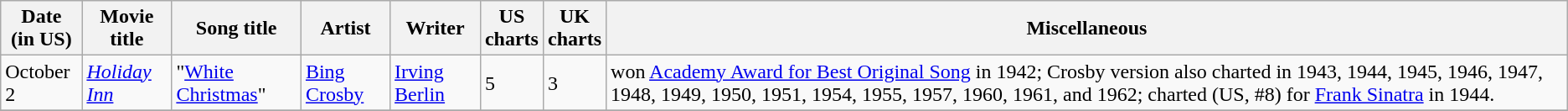<table class="wikitable sortable">
<tr>
<th>Date<br>(in US)</th>
<th>Movie title</th>
<th>Song title</th>
<th>Artist</th>
<th>Writer</th>
<th>US <br>charts</th>
<th>UK<br>charts</th>
<th>Miscellaneous</th>
</tr>
<tr>
<td>October 2</td>
<td><em><a href='#'>Holiday Inn</a></em></td>
<td>"<a href='#'>White Christmas</a>"</td>
<td><a href='#'>Bing Crosby</a></td>
<td><a href='#'>Irving Berlin</a></td>
<td>5</td>
<td>3</td>
<td>won <a href='#'>Academy Award for Best Original Song</a> in 1942; Crosby version also charted in 1943, 1944, 1945, 1946, 1947, 1948, 1949, 1950, 1951, 1954, 1955, 1957, 1960, 1961, and 1962; charted (US, #8) for <a href='#'>Frank Sinatra</a> in 1944.</td>
</tr>
<tr>
</tr>
</table>
